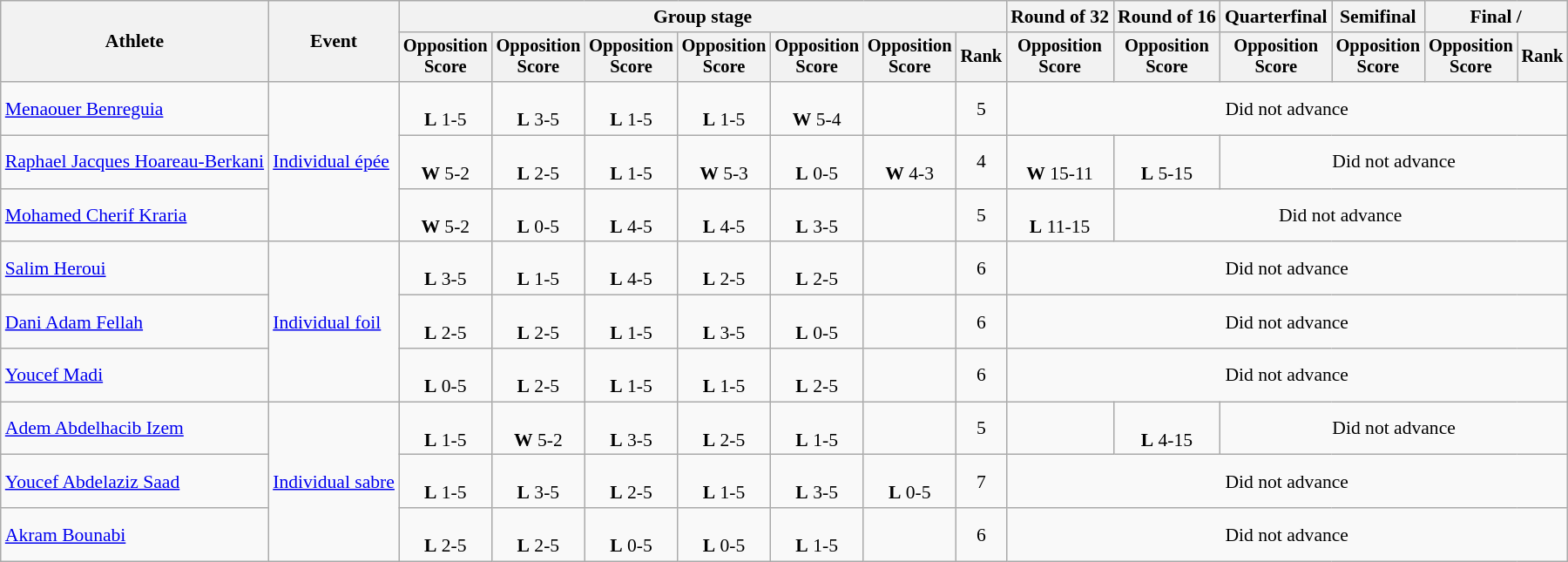<table class=wikitable style="font-size:90%">
<tr>
<th rowspan=2>Athlete</th>
<th rowspan=2>Event</th>
<th colspan=7>Group stage</th>
<th>Round of 32</th>
<th>Round of 16</th>
<th>Quarterfinal</th>
<th>Semifinal</th>
<th colspan=2>Final / </th>
</tr>
<tr style="font-size:95%">
<th>Opposition<br>Score</th>
<th>Opposition<br>Score</th>
<th>Opposition<br>Score</th>
<th>Opposition<br>Score</th>
<th>Opposition<br>Score</th>
<th>Opposition<br>Score</th>
<th>Rank</th>
<th>Opposition<br>Score</th>
<th>Opposition<br>Score</th>
<th>Opposition<br>Score</th>
<th>Opposition<br>Score</th>
<th>Opposition<br>Score</th>
<th>Rank</th>
</tr>
<tr align=center>
<td align=left><a href='#'>Menaouer Benreguia</a></td>
<td align=left rowspan=3><a href='#'>Individual épée</a></td>
<td><br><strong>L</strong> 1-5</td>
<td><br><strong>L</strong> 3-5</td>
<td><br><strong>L</strong> 1-5</td>
<td><br><strong>L</strong> 1-5</td>
<td><br><strong>W</strong> 5-4</td>
<td></td>
<td>5</td>
<td colspan=6>Did not advance</td>
</tr>
<tr align=center>
<td align=left><a href='#'>Raphael Jacques Hoareau-Berkani</a></td>
<td><br><strong>W</strong> 5-2</td>
<td><br><strong>L</strong> 2-5</td>
<td><br><strong>L</strong> 1-5</td>
<td><br><strong>W</strong> 5-3</td>
<td><br><strong>L</strong> 0-5</td>
<td><br><strong>W</strong> 4-3</td>
<td>4</td>
<td><br><strong>W</strong> 15-11</td>
<td><br><strong>L</strong> 5-15</td>
<td colspan=4>Did not advance</td>
</tr>
<tr align=center>
<td align=left><a href='#'>Mohamed Cherif Kraria</a></td>
<td><br><strong>W</strong> 5-2</td>
<td><br><strong>L</strong> 0-5</td>
<td><br><strong>L</strong> 4-5</td>
<td><br><strong>L</strong> 4-5</td>
<td><br><strong>L</strong> 3-5</td>
<td></td>
<td>5</td>
<td><br><strong>L</strong> 11-15</td>
<td colspan=5>Did not advance</td>
</tr>
<tr align=center>
<td align=left><a href='#'>Salim Heroui</a></td>
<td align=left rowspan=3><a href='#'>Individual foil</a></td>
<td><br><strong>L</strong> 3-5</td>
<td><br><strong>L</strong> 1-5</td>
<td><br><strong>L</strong> 4-5</td>
<td><br><strong>L</strong> 2-5</td>
<td><br><strong>L</strong> 2-5</td>
<td></td>
<td>6</td>
<td colspan=6>Did not advance</td>
</tr>
<tr align=center>
<td align=left><a href='#'>Dani Adam Fellah</a></td>
<td><br><strong>L</strong> 2-5</td>
<td><br><strong>L</strong> 2-5</td>
<td><br><strong>L</strong> 1-5</td>
<td><br><strong>L</strong> 3-5</td>
<td><br><strong>L</strong> 0-5</td>
<td></td>
<td>6</td>
<td colspan=6>Did not advance</td>
</tr>
<tr align=center>
<td align=left><a href='#'>Youcef Madi</a></td>
<td><br><strong>L</strong> 0-5</td>
<td><br><strong>L</strong> 2-5</td>
<td><br><strong>L</strong> 1-5</td>
<td><br><strong>L</strong> 1-5</td>
<td><br><strong>L</strong> 2-5</td>
<td></td>
<td>6</td>
<td colspan=6>Did not advance</td>
</tr>
<tr align=center>
<td align=left><a href='#'>Adem Abdelhacib Izem</a></td>
<td align=left rowspan=3><a href='#'>Individual sabre</a></td>
<td><br><strong>L</strong> 1-5</td>
<td><br><strong>W</strong> 5-2</td>
<td><br><strong>L</strong> 3-5</td>
<td><br><strong>L</strong> 2-5</td>
<td><br><strong>L</strong> 1-5</td>
<td></td>
<td>5</td>
<td></td>
<td><br><strong>L</strong> 4-15</td>
<td colspan=4>Did not advance</td>
</tr>
<tr align=center>
<td align=left><a href='#'>Youcef Abdelaziz Saad</a></td>
<td><br><strong>L</strong> 1-5</td>
<td><br><strong>L</strong> 3-5</td>
<td><br><strong>L</strong> 2-5</td>
<td><br><strong>L</strong> 1-5</td>
<td><br><strong>L</strong> 3-5</td>
<td><br><strong>L</strong> 0-5</td>
<td>7</td>
<td colspan=6>Did not advance</td>
</tr>
<tr align=center>
<td align=left><a href='#'>Akram Bounabi</a></td>
<td><br><strong>L</strong> 2-5</td>
<td><br><strong>L</strong> 2-5</td>
<td><br><strong>L</strong> 0-5</td>
<td><br><strong>L</strong> 0-5</td>
<td><br><strong>L</strong> 1-5</td>
<td></td>
<td>6</td>
<td colspan=6>Did not advance</td>
</tr>
</table>
